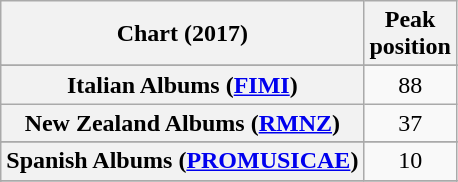<table class="wikitable sortable plainrowheaders" style="text-align:center">
<tr>
<th scope="col">Chart (2017)</th>
<th scope="col">Peak<br> position</th>
</tr>
<tr>
</tr>
<tr>
</tr>
<tr>
</tr>
<tr>
</tr>
<tr>
</tr>
<tr>
</tr>
<tr>
<th scope="row">Italian Albums (<a href='#'>FIMI</a>)</th>
<td>88</td>
</tr>
<tr>
<th scope="row">New Zealand Albums (<a href='#'>RMNZ</a>)</th>
<td>37</td>
</tr>
<tr>
</tr>
<tr>
<th scope="row">Spanish Albums (<a href='#'>PROMUSICAE</a>)</th>
<td>10</td>
</tr>
<tr>
</tr>
<tr>
</tr>
<tr>
</tr>
<tr>
</tr>
</table>
